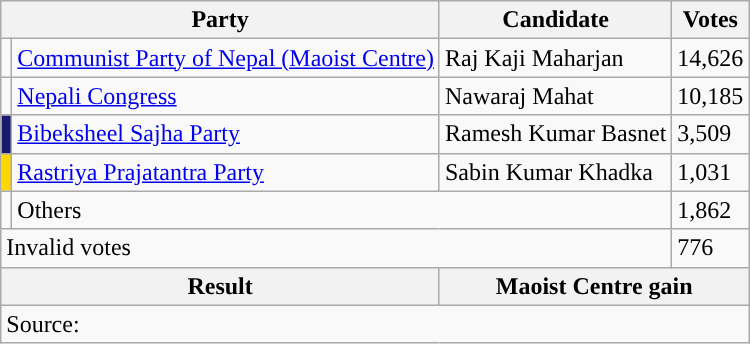<table class="wikitable">
<tr>
<th colspan="2">Party</th>
<th>Candidate</th>
<th>Votes</th>
</tr>
<tr>
<td style="background-color:"></td>
<td><a href='#'>Communist Party of Nepal (Maoist Centre)</a></td>
<td>Raj Kaji Maharjan</td>
<td>14,626</td>
</tr>
<tr>
<td style="background-color:"></td>
<td><a href='#'>Nepali Congress</a></td>
<td>Nawaraj Mahat</td>
<td>10,185</td>
</tr>
<tr>
<td style="background-color:midnightblue"></td>
<td><a href='#'>Bibeksheel Sajha Party</a></td>
<td>Ramesh Kumar Basnet</td>
<td>3,509</td>
</tr>
<tr>
<td style="background-color:gold"></td>
<td><a href='#'>Rastriya Prajatantra Party</a></td>
<td>Sabin Kumar Khadka</td>
<td>1,031</td>
</tr>
<tr>
<td></td>
<td colspan="2">Others</td>
<td>1,862</td>
</tr>
<tr>
<td colspan="3">Invalid votes</td>
<td>776</td>
</tr>
<tr>
<th colspan="2">Result</th>
<th colspan="2">Maoist Centre gain</th>
</tr>
<tr>
<td colspan="4">Source: </td>
</tr>
</table>
